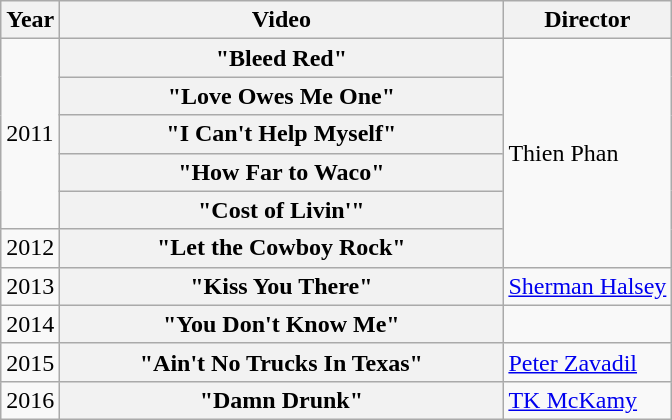<table class="wikitable plainrowheaders">
<tr>
<th>Year</th>
<th style="width:18em;">Video</th>
<th>Director</th>
</tr>
<tr>
<td rowspan="5">2011</td>
<th scope="row">"Bleed Red"</th>
<td rowspan="6">Thien Phan</td>
</tr>
<tr>
<th scope="row">"Love Owes Me One"</th>
</tr>
<tr>
<th scope="row">"I Can't Help Myself"</th>
</tr>
<tr>
<th scope="row">"How Far to Waco"</th>
</tr>
<tr>
<th scope="row">"Cost of Livin'"</th>
</tr>
<tr>
<td>2012</td>
<th scope="row">"Let the Cowboy Rock"</th>
</tr>
<tr>
<td>2013</td>
<th scope="row">"Kiss You There"</th>
<td><a href='#'>Sherman Halsey</a></td>
</tr>
<tr>
<td>2014</td>
<th scope="row">"You Don't Know Me"</th>
<td></td>
</tr>
<tr>
<td>2015</td>
<th scope="row">"Ain't No Trucks In Texas"</th>
<td><a href='#'>Peter Zavadil</a></td>
</tr>
<tr>
<td>2016</td>
<th scope="row">"Damn Drunk"</th>
<td><a href='#'>TK McKamy</a></td>
</tr>
</table>
